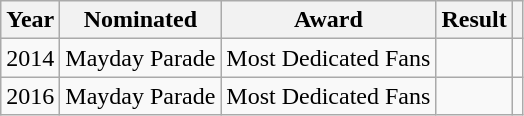<table class="wikitable">
<tr>
<th>Year</th>
<th>Nominated</th>
<th>Award</th>
<th>Result</th>
<th></th>
</tr>
<tr>
<td>2014</td>
<td>Mayday Parade</td>
<td>Most Dedicated Fans</td>
<td></td>
<td style="text-align:center;"></td>
</tr>
<tr>
<td>2016</td>
<td>Mayday Parade</td>
<td>Most Dedicated Fans</td>
<td></td>
<td style="text-align:center;"></td>
</tr>
</table>
